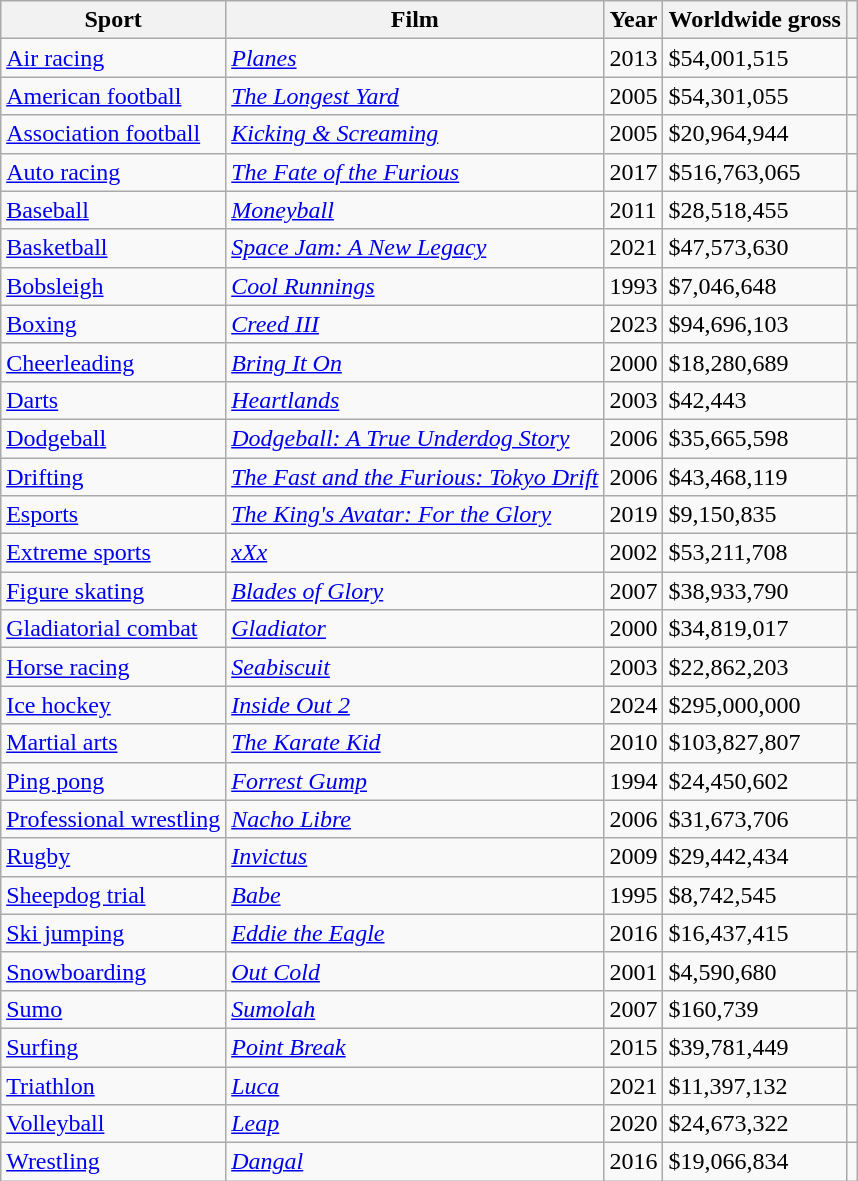<table class="wikitable sortable" style="margin:auto;">
<tr>
<th scope="col">Sport</th>
<th scope="col">Film</th>
<th scope="col">Year</th>
<th scope="col">Worldwide gross</th>
<th scope="col" class=unsortable></th>
</tr>
<tr>
<td><a href='#'>Air racing</a></td>
<td><em><a href='#'>Planes</a></em></td>
<td>2013</td>
<td>$54,001,515</td>
<td></td>
</tr>
<tr>
<td><a href='#'>American football</a></td>
<td><em><a href='#'>The Longest Yard</a></em></td>
<td>2005</td>
<td>$54,301,055</td>
<td></td>
</tr>
<tr>
<td><a href='#'>Association football</a></td>
<td><em><a href='#'>Kicking & Screaming</a></em></td>
<td>2005</td>
<td>$20,964,944</td>
<td></td>
</tr>
<tr>
<td><a href='#'>Auto racing</a></td>
<td><em><a href='#'>The Fate of the Furious</a></em></td>
<td>2017</td>
<td>$516,763,065</td>
<td></td>
</tr>
<tr>
<td><a href='#'>Baseball</a></td>
<td><em><a href='#'>Moneyball</a></em></td>
<td>2011</td>
<td>$28,518,455</td>
<td></td>
</tr>
<tr>
<td><a href='#'>Basketball</a></td>
<td><em><a href='#'>Space Jam: A New Legacy</a></em></td>
<td>2021</td>
<td>$47,573,630</td>
<td></td>
</tr>
<tr>
<td><a href='#'>Bobsleigh</a></td>
<td><em><a href='#'>Cool Runnings</a></em></td>
<td>1993</td>
<td>$7,046,648</td>
<td></td>
</tr>
<tr>
<td><a href='#'>Boxing</a></td>
<td><em><a href='#'>Creed III</a></em></td>
<td>2023</td>
<td>$94,696,103</td>
<td></td>
</tr>
<tr>
<td><a href='#'>Cheerleading</a></td>
<td><em><a href='#'>Bring It On</a></em></td>
<td>2000</td>
<td>$18,280,689</td>
<td></td>
</tr>
<tr>
<td><a href='#'>Darts</a></td>
<td><em><a href='#'>Heartlands</a></em></td>
<td>2003</td>
<td>$42,443</td>
<td></td>
</tr>
<tr>
<td><a href='#'>Dodgeball</a></td>
<td><em><a href='#'>Dodgeball: A True Underdog Story</a></em></td>
<td>2006</td>
<td>$35,665,598</td>
<td></td>
</tr>
<tr>
<td><a href='#'>Drifting</a></td>
<td><em><a href='#'>The Fast and the Furious: Tokyo Drift</a></em></td>
<td>2006</td>
<td>$43,468,119</td>
<td></td>
</tr>
<tr>
<td><a href='#'>Esports</a></td>
<td><em><a href='#'>The King's Avatar: For the Glory</a></em></td>
<td>2019</td>
<td>$9,150,835</td>
<td></td>
</tr>
<tr>
<td><a href='#'>Extreme sports</a></td>
<td><em><a href='#'>xXx</a></em></td>
<td>2002</td>
<td>$53,211,708</td>
<td></td>
</tr>
<tr>
<td><a href='#'>Figure skating</a></td>
<td><em><a href='#'>Blades of Glory</a></em></td>
<td>2007</td>
<td>$38,933,790</td>
<td></td>
</tr>
<tr>
<td><a href='#'>Gladiatorial combat</a></td>
<td><em><a href='#'>Gladiator</a></em></td>
<td>2000</td>
<td>$34,819,017</td>
<td></td>
</tr>
<tr>
<td><a href='#'>Horse racing</a></td>
<td><em><a href='#'>Seabiscuit</a></em></td>
<td>2003</td>
<td>$22,862,203</td>
<td></td>
</tr>
<tr>
<td><a href='#'>Ice hockey</a></td>
<td><em><a href='#'>Inside Out 2</a></em></td>
<td>2024</td>
<td>$295,000,000</td>
<td></td>
</tr>
<tr>
<td><a href='#'>Martial arts</a></td>
<td><em><a href='#'>The Karate Kid</a></em></td>
<td>2010</td>
<td>$103,827,807</td>
<td></td>
</tr>
<tr>
<td><a href='#'>Ping pong</a></td>
<td><em><a href='#'>Forrest Gump</a></em></td>
<td>1994</td>
<td>$24,450,602</td>
<td></td>
</tr>
<tr>
<td><a href='#'>Professional wrestling</a></td>
<td><em><a href='#'>Nacho Libre</a></em></td>
<td>2006</td>
<td>$31,673,706</td>
<td></td>
</tr>
<tr>
<td><a href='#'>Rugby</a></td>
<td><em><a href='#'>Invictus</a></em></td>
<td>2009</td>
<td>$29,442,434</td>
<td></td>
</tr>
<tr>
<td><a href='#'>Sheepdog trial</a></td>
<td><em><a href='#'>Babe</a></em></td>
<td>1995</td>
<td>$8,742,545</td>
<td></td>
</tr>
<tr>
<td><a href='#'>Ski jumping</a></td>
<td><em><a href='#'>Eddie the Eagle</a></em></td>
<td>2016</td>
<td>$16,437,415</td>
<td></td>
</tr>
<tr>
<td><a href='#'>Snowboarding</a></td>
<td><em><a href='#'>Out Cold</a></em></td>
<td>2001</td>
<td>$4,590,680</td>
<td></td>
</tr>
<tr>
<td><a href='#'>Sumo</a></td>
<td><em><a href='#'>Sumolah</a></em></td>
<td>2007</td>
<td>$160,739</td>
<td></td>
</tr>
<tr>
<td><a href='#'>Surfing</a></td>
<td><em><a href='#'>Point Break</a></em></td>
<td>2015</td>
<td>$39,781,449</td>
<td></td>
</tr>
<tr>
<td><a href='#'>Triathlon</a></td>
<td><em><a href='#'>Luca</a></em></td>
<td>2021</td>
<td>$11,397,132</td>
<td></td>
</tr>
<tr>
<td><a href='#'>Volleyball</a></td>
<td><em><a href='#'>Leap</a></em></td>
<td>2020</td>
<td>$24,673,322</td>
<td></td>
</tr>
<tr>
<td><a href='#'>Wrestling</a></td>
<td><em><a href='#'>Dangal</a></em></td>
<td>2016</td>
<td>$19,066,834</td>
<td></td>
</tr>
</table>
